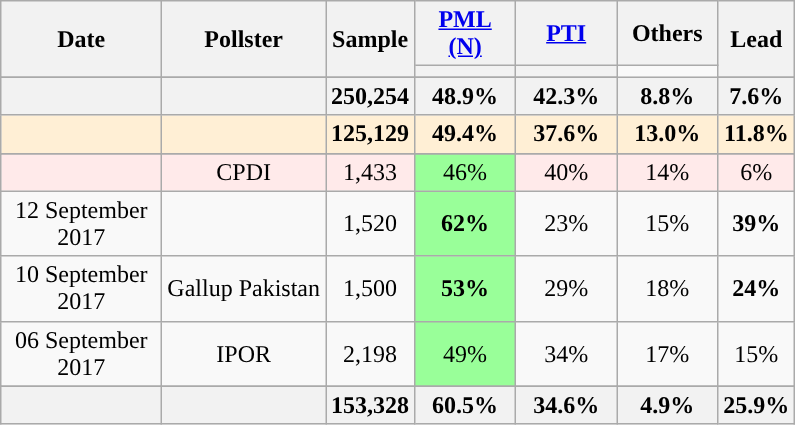<table class="wikitable sortable" style="text-align:center">
<tr>
<th style="width:100px;" rowspan="2">Date</th>
<th rowspan="2">Pollster</th>
<th rowspan="2">Sample</th>
<th style="width:60px;" class="unsortable"><a href='#'>PML (N)</a></th>
<th style="width:60px;" class="unsortable"><a href='#'>PTI</a></th>
<th style="width:60px;" class="unsortable">Others</th>
<th class="unsortable" style="width:20px;" rowspan="2">Lead</th>
</tr>
<tr>
<th class="unsortable" style="color:inherit;background:"></th>
<th class="unsortable" style="color:inherit;background:"></th>
</tr>
<tr>
</tr>
<tr class=sortbottom style="background:#f2f2f2; font-weight:bold">
<th></th>
<th></th>
<th>250,254</th>
<th style="background:">48.9%</th>
<th>42.3%</th>
<th>8.8%</th>
<th style="background:">7.6%</th>
</tr>
<tr class=sortbottom style="background:#FFEFD5; font-weight:bold">
<td></td>
<td></td>
<td>125,129</td>
<td style="background:">49.4%</td>
<td>37.6%</td>
<td>13.0%</td>
<td style="background:">11.8%</td>
</tr>
<tr>
</tr>
<tr style="background:#FFEAEA;">
<td></td>
<td>CPDI</td>
<td>1,433</td>
<td style="background:rgb(153, 255, 153);">46%</td>
<td>40%</td>
<td>14%</td>
<td style="background:">6%</td>
</tr>
<tr>
<td>12 September 2017</td>
<td></td>
<td>1,520</td>
<td style="background:rgb(153, 255, 153);"><strong>62%</strong></td>
<td>23%</td>
<td>15%</td>
<td style="background:"><strong>39%</strong></td>
</tr>
<tr>
<td>10 September 2017</td>
<td>Gallup Pakistan</td>
<td>1,500</td>
<td style="background:rgb(153, 255, 153);"><strong>53%</strong></td>
<td>29%</td>
<td>18%</td>
<td style="background:"><strong>24%</strong></td>
</tr>
<tr>
<td>06 September 2017</td>
<td>IPOR</td>
<td>2,198</td>
<td style="background:rgb(153, 255, 153);">49%</td>
<td>34%</td>
<td>17%</td>
<td style="background:">15%</td>
</tr>
<tr>
</tr>
<tr class=sortbottom style="background:#f2f2f2; font-weight:bold">
<th></th>
<th></th>
<th>153,328</th>
<th style="background:">60.5%</th>
<th>34.6%</th>
<th>4.9%</th>
<th style="background:">25.9%</th>
</tr>
</table>
